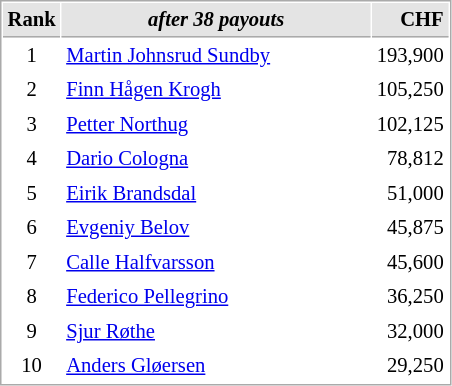<table cellspacing="1" cellpadding="3" style="border:1px solid #AAAAAA;font-size:86%">
<tr style="background-color: #E4E4E4;">
<th style="border-bottom:1px solid #AAAAAA" width=10>Rank</th>
<th style="border-bottom:1px solid #AAAAAA" width=200><em>after 38 payouts</em></th>
<th style="border-bottom:1px solid #AAAAAA" width=20 align=right>CHF</th>
</tr>
<tr>
<td align=center>1</td>
<td> <a href='#'>Martin Johnsrud Sundby</a></td>
<td align=right>193,900</td>
</tr>
<tr>
<td align=center>2</td>
<td> <a href='#'>Finn Hågen Krogh</a></td>
<td align=right>105,250</td>
</tr>
<tr>
<td align=center>3</td>
<td> <a href='#'>Petter Northug</a></td>
<td align=right>102,125</td>
</tr>
<tr>
<td align=center>4</td>
<td> <a href='#'>Dario Cologna</a></td>
<td align=right>78,812</td>
</tr>
<tr>
<td align=center>5</td>
<td> <a href='#'>Eirik Brandsdal</a></td>
<td align=right>51,000</td>
</tr>
<tr>
<td align=center>6</td>
<td> <a href='#'>Evgeniy Belov</a></td>
<td align=right>45,875</td>
</tr>
<tr>
<td align=center>7</td>
<td> <a href='#'>Calle Halfvarsson</a></td>
<td align=right>45,600</td>
</tr>
<tr>
<td align=center>8</td>
<td> <a href='#'>Federico Pellegrino</a></td>
<td align=right>36,250</td>
</tr>
<tr>
<td align=center>9</td>
<td> <a href='#'>Sjur Røthe</a></td>
<td align=right>32,000</td>
</tr>
<tr>
<td align=center>10</td>
<td> <a href='#'>Anders Gløersen</a></td>
<td align=right>29,250</td>
</tr>
</table>
